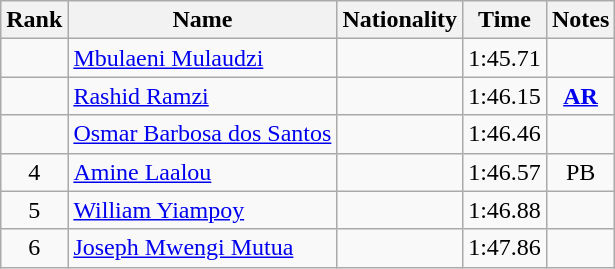<table class="wikitable sortable" style="text-align:center">
<tr>
<th>Rank</th>
<th>Name</th>
<th>Nationality</th>
<th>Time</th>
<th>Notes</th>
</tr>
<tr>
<td></td>
<td align="left"><a href='#'>Mbulaeni Mulaudzi</a></td>
<td align=left></td>
<td>1:45.71</td>
<td></td>
</tr>
<tr>
<td></td>
<td align="left"><a href='#'>Rashid Ramzi</a></td>
<td align=left></td>
<td>1:46.15</td>
<td><strong><a href='#'>AR</a></strong></td>
</tr>
<tr>
<td></td>
<td align="left"><a href='#'>Osmar Barbosa dos Santos</a></td>
<td align=left></td>
<td>1:46.46</td>
<td></td>
</tr>
<tr>
<td>4</td>
<td align="left"><a href='#'>Amine Laalou</a></td>
<td align=left></td>
<td>1:46.57</td>
<td>PB</td>
</tr>
<tr>
<td>5</td>
<td align="left"><a href='#'>William Yiampoy</a></td>
<td align=left></td>
<td>1:46.88</td>
<td></td>
</tr>
<tr>
<td>6</td>
<td align="left"><a href='#'>Joseph Mwengi Mutua</a></td>
<td align=left></td>
<td>1:47.86</td>
<td></td>
</tr>
</table>
